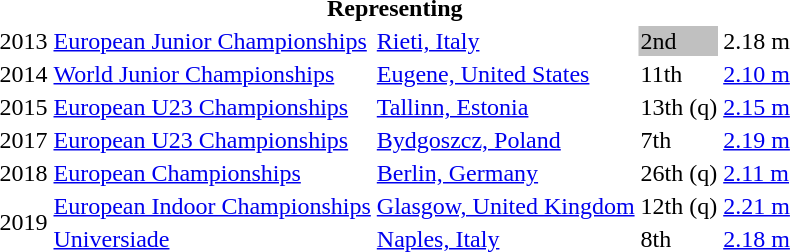<table>
<tr>
<th colspan="6">Representing </th>
</tr>
<tr>
<td>2013</td>
<td><a href='#'>European Junior Championships</a></td>
<td><a href='#'>Rieti, Italy</a></td>
<td bgcolor=silver>2nd</td>
<td>2.18 m</td>
</tr>
<tr>
<td>2014</td>
<td><a href='#'>World Junior Championships</a></td>
<td><a href='#'>Eugene, United States</a></td>
<td>11th</td>
<td><a href='#'>2.10 m</a></td>
</tr>
<tr>
<td>2015</td>
<td><a href='#'>European U23 Championships</a></td>
<td><a href='#'>Tallinn, Estonia</a></td>
<td>13th (q)</td>
<td><a href='#'>2.15 m</a></td>
</tr>
<tr>
<td>2017</td>
<td><a href='#'>European U23 Championships</a></td>
<td><a href='#'>Bydgoszcz, Poland</a></td>
<td>7th</td>
<td><a href='#'>2.19 m</a></td>
</tr>
<tr>
<td>2018</td>
<td><a href='#'>European Championships</a></td>
<td><a href='#'>Berlin, Germany</a></td>
<td>26th (q)</td>
<td><a href='#'>2.11 m</a></td>
</tr>
<tr>
<td rowspan=2>2019</td>
<td><a href='#'>European Indoor Championships</a></td>
<td><a href='#'>Glasgow, United Kingdom</a></td>
<td>12th (q)</td>
<td><a href='#'>2.21 m</a></td>
</tr>
<tr>
<td><a href='#'>Universiade</a></td>
<td><a href='#'>Naples, Italy</a></td>
<td>8th</td>
<td><a href='#'>2.18 m</a></td>
</tr>
</table>
